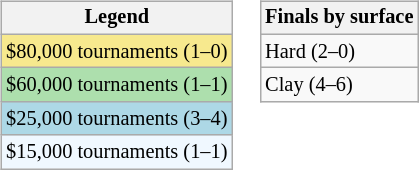<table>
<tr valign=top>
<td><br><table class="wikitable" style="font-size:85%">
<tr>
<th>Legend</th>
</tr>
<tr style="background:#f7e98e;">
<td>$80,000 tournaments (1–0)</td>
</tr>
<tr style="background:#addfad;">
<td>$60,000 tournaments (1–1)</td>
</tr>
<tr style="background:lightblue;">
<td>$25,000 tournaments (3–4)</td>
</tr>
<tr style="background:#f0f8ff;">
<td>$15,000 tournaments (1–1)</td>
</tr>
</table>
</td>
<td><br><table class="wikitable" style="font-size:85%">
<tr>
<th>Finals by surface</th>
</tr>
<tr>
<td>Hard (2–0)</td>
</tr>
<tr>
<td>Clay (4–6)</td>
</tr>
</table>
</td>
</tr>
</table>
